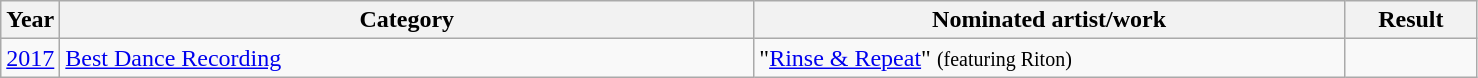<table class="wikitable">
<tr>
<th width=4% align="center">Year</th>
<th width=47%>Category</th>
<th width=40%>Nominated artist/work</th>
<th width=9%>Result</th>
</tr>
<tr>
<td><a href='#'>2017</a></td>
<td><a href='#'>Best Dance Recording</a></td>
<td>"<a href='#'>Rinse & Repeat</a>" <small>(featuring Riton)</small></td>
<td></td>
</tr>
</table>
